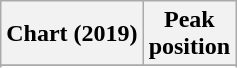<table class="wikitable sortable plainrowheaders">
<tr>
<th scope="col">Chart (2019)</th>
<th scope="col">Peak<br>position</th>
</tr>
<tr>
</tr>
<tr>
</tr>
</table>
